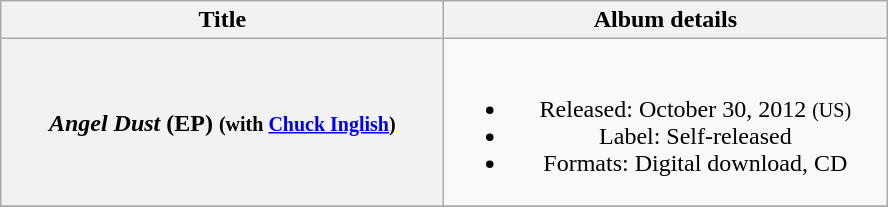<table class="wikitable plainrowheaders" style="text-align:center;">
<tr>
<th scope="col" rowspan="1" style="width:18em;">Title</th>
<th scope="col" rowspan="1" style="width:18em;">Album details</th>
</tr>
<tr>
<th scope="row"><em>Angel Dust</em> (EP) <small>(with <a href='#'>Chuck Inglish</a>)</small></th>
<td><br><ul><li>Released: October 30, 2012 <small>(US)</small></li><li>Label: Self-released</li><li>Formats: Digital download, CD</li></ul></td>
</tr>
<tr>
</tr>
</table>
